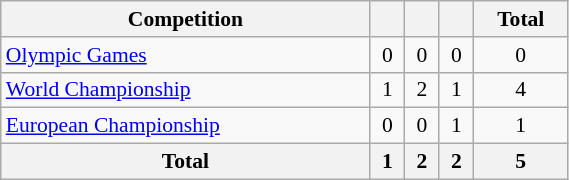<table class="wikitable" style="width:30%; font-size:90%; text-align:center;">
<tr>
<th>Competition</th>
<th></th>
<th></th>
<th></th>
<th>Total</th>
</tr>
<tr>
<td align=left><a href='#'>Olympic Games</a></td>
<td>0</td>
<td>0</td>
<td>0</td>
<td>0</td>
</tr>
<tr>
<td align=left><a href='#'>World Championship</a></td>
<td>1</td>
<td>2</td>
<td>1</td>
<td>4</td>
</tr>
<tr>
<td align=left><a href='#'>European Championship</a></td>
<td>0</td>
<td>0</td>
<td>1</td>
<td>1</td>
</tr>
<tr>
<th>Total</th>
<th>1</th>
<th>2</th>
<th>2</th>
<th>5</th>
</tr>
</table>
